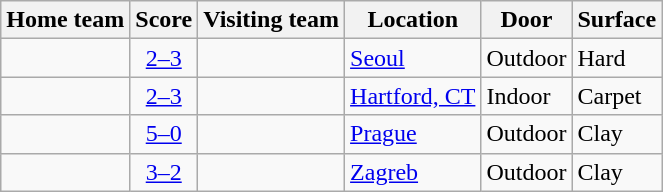<table class="wikitable" style="border:1px solid #aaa;">
<tr>
<th>Home team</th>
<th>Score</th>
<th>Visiting team</th>
<th>Location</th>
<th>Door</th>
<th>Surface</th>
</tr>
<tr>
<td></td>
<td style="text-align:center;"><a href='#'>2–3</a></td>
<td><strong></strong></td>
<td><a href='#'>Seoul</a></td>
<td>Outdoor</td>
<td>Hard</td>
</tr>
<tr>
<td></td>
<td style="text-align:center;"><a href='#'>2–3</a></td>
<td><strong></strong></td>
<td><a href='#'>Hartford, CT</a></td>
<td>Indoor</td>
<td>Carpet</td>
</tr>
<tr>
<td><strong></strong></td>
<td style="text-align:center;"><a href='#'>5–0</a></td>
<td></td>
<td><a href='#'>Prague</a></td>
<td>Outdoor</td>
<td>Clay</td>
</tr>
<tr>
<td><strong></strong></td>
<td style="text-align:center;"><a href='#'>3–2</a></td>
<td></td>
<td><a href='#'>Zagreb</a></td>
<td>Outdoor</td>
<td>Clay</td>
</tr>
</table>
